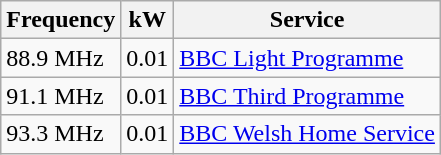<table class="wikitable sortable">
<tr>
<th>Frequency</th>
<th>kW</th>
<th>Service</th>
</tr>
<tr>
<td>88.9 MHz</td>
<td>0.01</td>
<td><a href='#'>BBC Light Programme</a></td>
</tr>
<tr>
<td>91.1 MHz</td>
<td>0.01</td>
<td><a href='#'>BBC Third Programme</a></td>
</tr>
<tr>
<td>93.3 MHz</td>
<td>0.01</td>
<td><a href='#'>BBC Welsh Home Service</a></td>
</tr>
</table>
